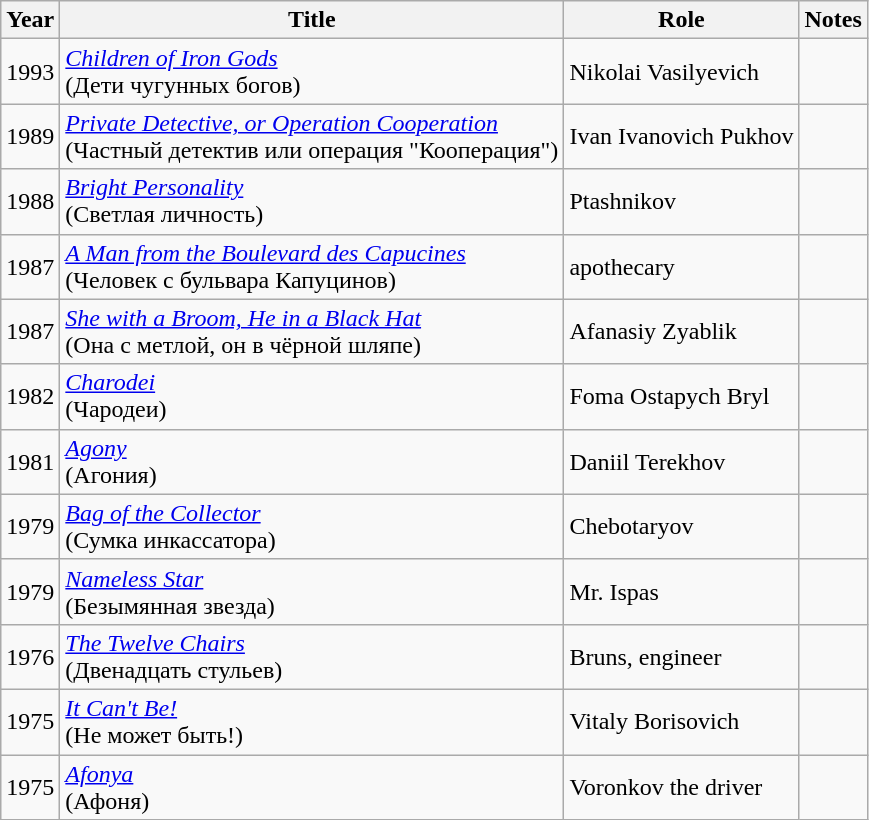<table class="wikitable sortable">
<tr>
<th>Year</th>
<th>Title</th>
<th>Role</th>
<th class="unsortable">Notes</th>
</tr>
<tr>
<td>1993</td>
<td><em><a href='#'>Children of Iron Gods</a></em><br>(Дети чугунных богов)</td>
<td>Nikolai Vasilyevich</td>
<td></td>
</tr>
<tr>
<td>1989</td>
<td><em><a href='#'>Private Detective, or Operation Cooperation</a></em><br>(Частный детектив или операция "Кооперация")</td>
<td>Ivan Ivanovich Pukhov</td>
<td></td>
</tr>
<tr>
<td>1988</td>
<td><em><a href='#'>Bright Personality</a></em><br>(Светлая личность)</td>
<td>Ptashnikov</td>
<td></td>
</tr>
<tr>
<td>1987</td>
<td><em><a href='#'>A Man from the Boulevard des Capucines</a></em><br>(Человек с бульвара Капуцинов)</td>
<td>apothecary</td>
<td></td>
</tr>
<tr>
<td>1987</td>
<td><em><a href='#'>She with a Broom, He in a Black Hat</a></em> <br>(Она с метлой, он в чёрной шляпе)</td>
<td>Afanasiy Zyablik</td>
<td></td>
</tr>
<tr>
<td>1982</td>
<td><em><a href='#'>Charodei</a></em><br>(Чародеи)</td>
<td>Foma Ostapych Bryl</td>
<td></td>
</tr>
<tr>
<td>1981</td>
<td><em><a href='#'>Agony</a></em><br>(Агония)</td>
<td>Daniil Terekhov</td>
<td></td>
</tr>
<tr>
<td>1979</td>
<td><em><a href='#'>Bag of the Collector</a></em><br>(Сумка инкассатора)</td>
<td>Chebotaryov</td>
<td></td>
</tr>
<tr>
<td>1979</td>
<td><em><a href='#'>Nameless Star</a></em><br>(Безымянная звезда)</td>
<td>Mr. Ispas</td>
<td></td>
</tr>
<tr>
<td>1976</td>
<td><em><a href='#'>The Twelve Chairs</a></em><br>(Двенадцать стульев)</td>
<td>Bruns, engineer</td>
<td></td>
</tr>
<tr>
<td>1975</td>
<td><em><a href='#'>It Can't Be!</a></em><br>(Не может быть!)</td>
<td>Vitaly Borisovich</td>
<td></td>
</tr>
<tr>
<td>1975</td>
<td><em><a href='#'>Afonya</a></em><br>(Афоня)</td>
<td>Voronkov the driver</td>
<td></td>
</tr>
</table>
